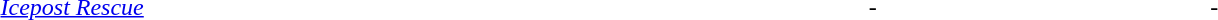<table style="width:100%;">
<tr>
<td style="width:46%;"><em><a href='#'>Icepost Rescue</a></em></td>
<td style="width:18%;">-</td>
<td style="width:18%;">-</td>
<td style="width:18%;"></td>
</tr>
</table>
